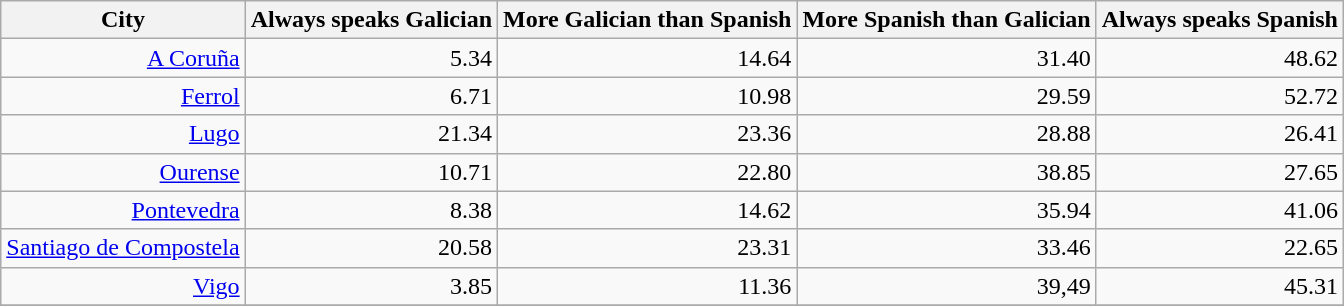<table class="wikitable sortable">
<tr>
<th bgcolor="#BFCFFF">City</th>
<th bgcolor="#BFCFFF">Always speaks Galician</th>
<th bgcolor="#BFCFFF">More Galician than Spanish</th>
<th bgcolor="#BFCFFF">More Spanish than Galician</th>
<th bgcolor="#BFCFFF">Always speaks Spanish</th>
</tr>
<tr>
<td align="right"><a href='#'>A Coruña</a></td>
<td align="right">5.34</td>
<td align="right">14.64</td>
<td align="right">31.40</td>
<td align="right">48.62</td>
</tr>
<tr>
<td align="right"><a href='#'>Ferrol</a></td>
<td align="right">6.71</td>
<td align="right">10.98</td>
<td align="right">29.59</td>
<td align="right">52.72</td>
</tr>
<tr>
<td align="right"><a href='#'>Lugo</a></td>
<td align="right">21.34</td>
<td align="right">23.36</td>
<td align="right">28.88</td>
<td align="right">26.41</td>
</tr>
<tr>
<td align="right"><a href='#'>Ourense</a></td>
<td align="right">10.71</td>
<td align="right">22.80</td>
<td align="right">38.85</td>
<td align="right">27.65</td>
</tr>
<tr>
<td align="right"><a href='#'>Pontevedra</a></td>
<td align="right">8.38</td>
<td align="right">14.62</td>
<td align="right">35.94</td>
<td align="right">41.06</td>
</tr>
<tr>
<td align="right"><a href='#'>Santiago de Compostela</a></td>
<td align="right">20.58</td>
<td align="right">23.31</td>
<td align="right">33.46</td>
<td align="right">22.65</td>
</tr>
<tr>
<td align="right"><a href='#'>Vigo</a></td>
<td align="right">3.85</td>
<td align="right">11.36</td>
<td align="right">39,49</td>
<td align="right">45.31</td>
</tr>
<tr>
</tr>
</table>
